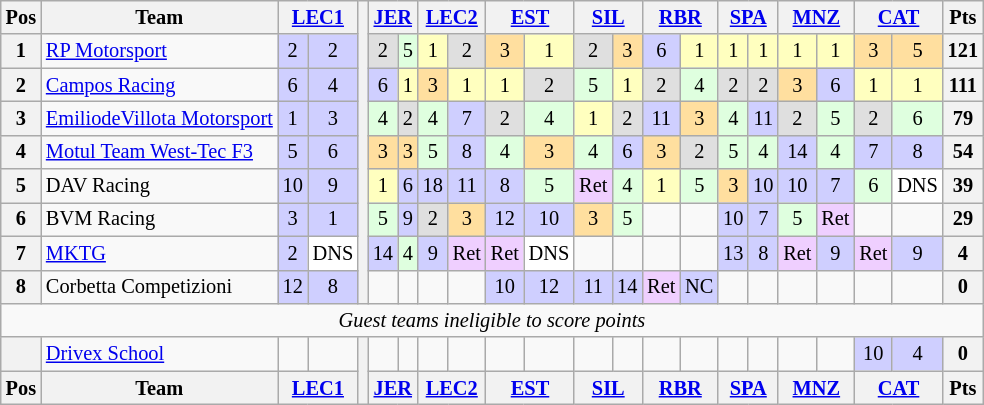<table class="wikitable" style="font-size: 85%; text-align:center">
<tr valign="top">
<th valign="middle">Pos</th>
<th valign="middle">Team</th>
<th colspan=2><a href='#'>LEC1</a><br></th>
<th rowspan="9"></th>
<th colspan=2><a href='#'>JER</a><br></th>
<th colspan=2><a href='#'>LEC2</a><br></th>
<th colspan=2><a href='#'>EST</a><br></th>
<th colspan=2><a href='#'>SIL</a><br></th>
<th colspan=2><a href='#'>RBR</a><br></th>
<th colspan=2><a href='#'>SPA</a><br></th>
<th colspan=2><a href='#'>MNZ</a><br></th>
<th colspan=2><a href='#'>CAT</a><br></th>
<th valign="middle">Pts</th>
</tr>
<tr>
<th>1</th>
<td align=left> <a href='#'>RP Motorsport</a></td>
<td style="background:#CFCFFF;">2</td>
<td style="background:#CFCFFF;">2</td>
<td style="background:#DFDFDF;">2</td>
<td style="background:#DFFFDF;">5</td>
<td style="background:#FFFFBF;">1</td>
<td style="background:#DFDFDF;">2</td>
<td style="background:#FFDF9F;">3</td>
<td style="background:#FFFFBF;">1</td>
<td style="background:#DFDFDF;">2</td>
<td style="background:#FFDF9F;">3</td>
<td style="background:#CFCFFF;">6</td>
<td style="background:#FFFFBF;">1</td>
<td style="background:#FFFFBF;">1</td>
<td style="background:#FFFFBF;">1</td>
<td style="background:#FFFFBF;">1</td>
<td style="background:#FFFFBF;">1</td>
<td style="background:#FFDF9F;">3</td>
<td style="background:#FFDF9F;">5</td>
<th>121</th>
</tr>
<tr>
<th>2</th>
<td align=left> <a href='#'>Campos Racing</a></td>
<td style="background:#CFCFFF;">6</td>
<td style="background:#CFCFFF;">4</td>
<td style="background:#CFCFFF;">6</td>
<td style="background:#FFFFBF;">1</td>
<td style="background:#FFDF9F;">3</td>
<td style="background:#FFFFBF;">1</td>
<td style="background:#FFFFBF;">1</td>
<td style="background:#DFDFDF;">2</td>
<td style="background:#DFFFDF;">5</td>
<td style="background:#FFFFBF;">1</td>
<td style="background:#DFDFDF;">2</td>
<td style="background:#DFFFDF;">4</td>
<td style="background:#DFDFDF;">2</td>
<td style="background:#DFDFDF;">2</td>
<td style="background:#FFDF9F;">3</td>
<td style="background:#CFCFFF;">6</td>
<td style="background:#FFFFBF;">1</td>
<td style="background:#FFFFBF;">1</td>
<th>111</th>
</tr>
<tr>
<th>3</th>
<td align=left nowrap> <a href='#'>EmiliodeVillota Motorsport</a></td>
<td style="background:#CFCFFF;">1</td>
<td style="background:#CFCFFF;">3</td>
<td style="background:#DFFFDF;">4</td>
<td style="background:#DFDFDF;">2</td>
<td style="background:#DFFFDF;">4</td>
<td style="background:#CFCFFF;">7</td>
<td style="background:#DFDFDF;">2</td>
<td style="background:#DFFFDF;">4</td>
<td style="background:#FFFFBF;">1</td>
<td style="background:#DFDFDF;">2</td>
<td style="background:#CFCFFF;">11</td>
<td style="background:#FFDF9F;">3</td>
<td style="background:#DFFFDF;">4</td>
<td style="background:#CFCFFF;">11</td>
<td style="background:#DFDFDF;">2</td>
<td style="background:#DFFFDF;">5</td>
<td style="background:#DFDFDF;">2</td>
<td style="background:#DFFFDF;">6</td>
<th>79</th>
</tr>
<tr>
<th>4</th>
<td align=left> <a href='#'>Motul Team West-Tec F3</a></td>
<td style="background:#CFCFFF;">5</td>
<td style="background:#CFCFFF;">6</td>
<td style="background:#FFDF9F;">3</td>
<td style="background:#FFDF9F;">3</td>
<td style="background:#DFFFDF;">5</td>
<td style="background:#CFCFFF;">8</td>
<td style="background:#DFFFDF;">4</td>
<td style="background:#FFDF9F;">3</td>
<td style="background:#DFFFDF;">4</td>
<td style="background:#CFCFFF;">6</td>
<td style="background:#FFDF9F;">3</td>
<td style="background:#DFDFDF;">2</td>
<td style="background:#DFFFDF;">5</td>
<td style="background:#DFFFDF;">4</td>
<td style="background:#CFCFFF;">14</td>
<td style="background:#DFFFDF;">4</td>
<td style="background:#CFCFFF;">7</td>
<td style="background:#CFCFFF;">8</td>
<th>54</th>
</tr>
<tr>
<th>5</th>
<td align=left> DAV Racing</td>
<td style="background:#CFCFFF;">10</td>
<td style="background:#CFCFFF;">9</td>
<td style="background:#FFFFBF;">1</td>
<td style="background:#CFCFFF;">6</td>
<td style="background:#CFCFFF;">18</td>
<td style="background:#CFCFFF;">11</td>
<td style="background:#CFCFFF;">8</td>
<td style="background:#DFFFDF;">5</td>
<td style="background:#EFCFFF;">Ret</td>
<td style="background:#DFFFDF;">4</td>
<td style="background:#FFFFBF;">1</td>
<td style="background:#DFFFDF;">5</td>
<td style="background:#FFDF9F;">3</td>
<td style="background:#CFCFFF;">10</td>
<td style="background:#CFCFFF;">10</td>
<td style="background:#CFCFFF;">7</td>
<td style="background:#DFFFDF;">6</td>
<td style="background:#FFFFFF;">DNS</td>
<th>39</th>
</tr>
<tr>
<th>6</th>
<td align=left> BVM Racing</td>
<td style="background:#CFCFFF;">3</td>
<td style="background:#CFCFFF;">1</td>
<td style="background:#DFFFDF;">5</td>
<td style="background:#CFCFFF;">9</td>
<td style="background:#DFDFDF;">2</td>
<td style="background:#FFDF9F;">3</td>
<td style="background:#CFCFFF;">12</td>
<td style="background:#CFCFFF;">10</td>
<td style="background:#FFDF9F;">3</td>
<td style="background:#DFFFDF;">5</td>
<td></td>
<td></td>
<td style="background:#CFCFFF;">10</td>
<td style="background:#CFCFFF;">7</td>
<td style="background:#DFFFDF;">5</td>
<td style="background:#EFCFFF;">Ret</td>
<td></td>
<td></td>
<th>29</th>
</tr>
<tr>
<th>7</th>
<td align=left> <a href='#'>MKTG</a></td>
<td style="background:#CFCFFF;">2</td>
<td style="background:#FFFFFF;">DNS</td>
<td style="background:#CFCFFF;">14</td>
<td style="background:#DFFFDF;">4</td>
<td style="background:#CFCFFF;">9</td>
<td style="background:#EFCFFF;">Ret</td>
<td style="background:#EFCFFF;">Ret</td>
<td style="background:#FFFFFF;">DNS</td>
<td></td>
<td></td>
<td></td>
<td></td>
<td style="background:#CFCFFF;">13</td>
<td style="background:#CFCFFF;">8</td>
<td style="background:#EFCFFF;">Ret</td>
<td style="background:#CFCFFF;">9</td>
<td style="background:#EFCFFF;">Ret</td>
<td style="background:#CFCFFF;">9</td>
<th>4</th>
</tr>
<tr>
<th>8</th>
<td align=left> Corbetta Competizioni</td>
<td style="background:#CFCFFF;">12</td>
<td style="background:#CFCFFF;">8</td>
<td></td>
<td></td>
<td></td>
<td></td>
<td style="background:#CFCFFF;">10</td>
<td style="background:#CFCFFF;">12</td>
<td style="background:#CFCFFF;">11</td>
<td style="background:#CFCFFF;">14</td>
<td style="background:#EFCFFF;">Ret</td>
<td style="background:#CFCFFF;">NC</td>
<td></td>
<td></td>
<td></td>
<td></td>
<td></td>
<td></td>
<th>0</th>
</tr>
<tr>
<td colspan=22><em>Guest teams ineligible to score points</em></td>
</tr>
<tr>
<th></th>
<td align=left> <a href='#'>Drivex School</a></td>
<td></td>
<td></td>
<th rowspan="2"></th>
<td></td>
<td></td>
<td></td>
<td></td>
<td></td>
<td></td>
<td></td>
<td></td>
<td></td>
<td></td>
<td></td>
<td></td>
<td></td>
<td></td>
<td style="background:#CFCFFF;">10</td>
<td style="background:#CFCFFF;">4</td>
<th>0</th>
</tr>
<tr valign="top">
<th valign="middle">Pos</th>
<th valign="middle">Team</th>
<th colspan=2><a href='#'>LEC1</a><br></th>
<th colspan=2><a href='#'>JER</a><br></th>
<th colspan=2><a href='#'>LEC2</a><br></th>
<th colspan=2><a href='#'>EST</a><br></th>
<th colspan=2><a href='#'>SIL</a><br></th>
<th colspan=2><a href='#'>RBR</a><br></th>
<th colspan=2><a href='#'>SPA</a><br></th>
<th colspan=2><a href='#'>MNZ</a><br></th>
<th colspan=2><a href='#'>CAT</a><br></th>
<th valign="middle">Pts</th>
</tr>
</table>
